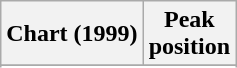<table class="wikitable sortable plainrowheaders" style="text-align:center">
<tr>
<th scope="col">Chart (1999)</th>
<th scope="col">Peak<br>position</th>
</tr>
<tr>
</tr>
<tr>
</tr>
</table>
